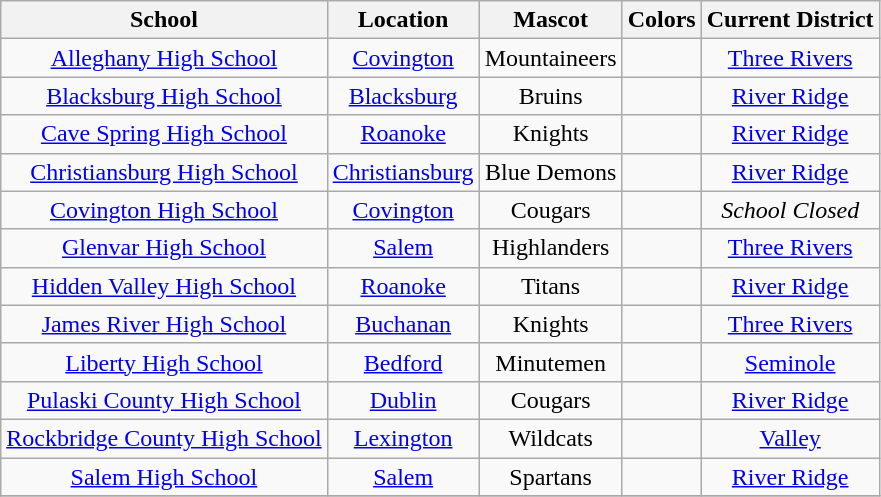<table class="wikitable" style="text-align:center;">
<tr>
<th>School</th>
<th>Location</th>
<th>Mascot</th>
<th>Colors</th>
<th>Current District</th>
</tr>
<tr>
<td><a href='#'>Alleghany High School</a></td>
<td><a href='#'>Covington</a></td>
<td>Mountaineers</td>
<td></td>
<td><a href='#'>Three Rivers</a></td>
</tr>
<tr>
<td><a href='#'>Blacksburg High School</a></td>
<td><a href='#'>Blacksburg</a></td>
<td>Bruins</td>
<td></td>
<td><a href='#'>River Ridge</a></td>
</tr>
<tr>
<td><a href='#'>Cave Spring High School</a></td>
<td><a href='#'>Roanoke</a></td>
<td>Knights</td>
<td></td>
<td><a href='#'>River Ridge</a></td>
</tr>
<tr>
<td><a href='#'>Christiansburg High School</a></td>
<td><a href='#'>Christiansburg</a></td>
<td>Blue Demons</td>
<td></td>
<td><a href='#'>River Ridge</a></td>
</tr>
<tr>
<td><a href='#'>Covington High School</a></td>
<td><a href='#'>Covington</a></td>
<td>Cougars</td>
<td></td>
<td><em>School Closed</em></td>
</tr>
<tr>
<td><a href='#'>Glenvar High School</a></td>
<td><a href='#'>Salem</a></td>
<td>Highlanders</td>
<td></td>
<td><a href='#'>Three Rivers</a></td>
</tr>
<tr>
<td><a href='#'>Hidden Valley High School</a></td>
<td><a href='#'>Roanoke</a></td>
<td>Titans</td>
<td></td>
<td><a href='#'>River Ridge</a></td>
</tr>
<tr>
<td><a href='#'>James River High School</a></td>
<td><a href='#'>Buchanan</a></td>
<td>Knights</td>
<td></td>
<td><a href='#'>Three Rivers</a></td>
</tr>
<tr>
<td><a href='#'>Liberty High School</a></td>
<td><a href='#'>Bedford</a></td>
<td>Minutemen</td>
<td></td>
<td><a href='#'>Seminole</a></td>
</tr>
<tr>
<td><a href='#'>Pulaski County High School</a></td>
<td><a href='#'>Dublin</a></td>
<td>Cougars</td>
<td></td>
<td><a href='#'>River Ridge</a></td>
</tr>
<tr>
<td><a href='#'>Rockbridge County High School</a></td>
<td><a href='#'>Lexington</a></td>
<td>Wildcats</td>
<td></td>
<td><a href='#'>Valley</a></td>
</tr>
<tr>
<td><a href='#'>Salem High School</a></td>
<td><a href='#'>Salem</a></td>
<td>Spartans</td>
<td></td>
<td><a href='#'>River Ridge</a></td>
</tr>
<tr>
</tr>
</table>
